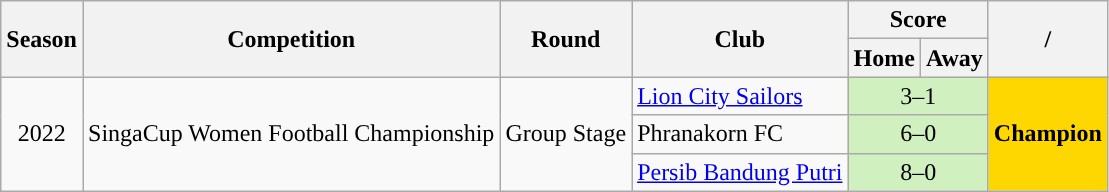<table class="wikitable">
<tr>
<th rowspan=2>Season</th>
<th rowspan=2>Competition</th>
<th rowspan=2>Round</th>
<th rowspan=2>Club</th>
<th colspan="2">Score</th>
<th rowspan=2> / </th>
</tr>
<tr>
<th>Home</th>
<th>Away</th>
</tr>
<tr>
<td rowspan=3 style="text-align:center;">2022</td>
<td rowspan=3 style="text-align:center;">SingaCup Women Football Championship</td>
<td rowspan=3 style="text-align:center;">Group Stage</td>
<td> <a href='#'>Lion City Sailors</a></td>
<td colspan=2; bgcolor=#D0F0C0 style="text-align:center;">3–1</td>
<td rowspan=3 bgcolor=gold style="text-align:center;"><strong>Champion</strong></td>
</tr>
<tr>
<td> Phranakorn FC</td>
<td colspan=2; bgcolor=#D0F0C0 style="text-align:center;">6–0</td>
</tr>
<tr>
<td> <a href='#'>Persib Bandung Putri</a></td>
<td colspan=2; bgcolor=#D0F0C0 style="text-align:center;">8–0</td>
</tr>
</table>
